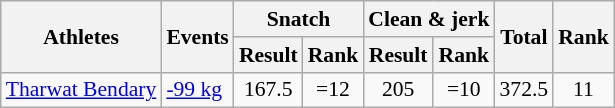<table class=wikitable style=font-size:90%>
<tr>
<th rowspan=2>Athletes</th>
<th rowspan=2>Events</th>
<th colspan=2>Snatch</th>
<th colspan=2>Clean & jerk</th>
<th rowspan=2>Total</th>
<th rowspan=2>Rank</th>
</tr>
<tr>
<th>Result</th>
<th>Rank</th>
<th>Result</th>
<th>Rank</th>
</tr>
<tr>
<td><a href='#'>Tharwat Bendary</a></td>
<td><a href='#'>-99 kg</a></td>
<td align=center>167.5</td>
<td align=center>=12</td>
<td align=center>205</td>
<td align=center>=10</td>
<td align=center>372.5</td>
<td align=center>11</td>
</tr>
</table>
